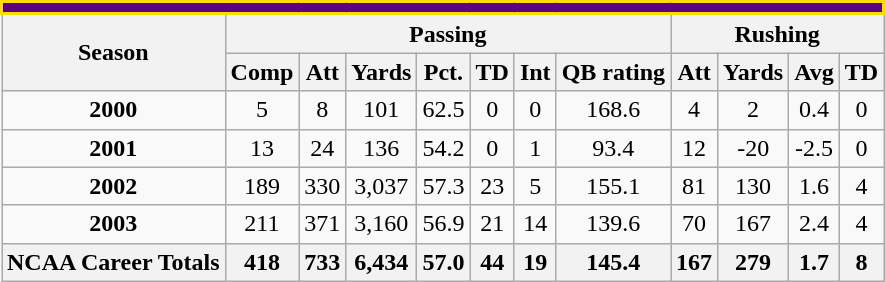<table class=wikitable style="text-align:center;">
<tr>
<td ! colspan="12" style="background: #5B027A; border: 2px solid #FFDB00; color:#FFDB00;"></td>
</tr>
<tr>
<th rowspan=2>Season</th>
<th colspan=7>Passing</th>
<th colspan=4>Rushing</th>
</tr>
<tr>
<th>Comp</th>
<th>Att</th>
<th>Yards</th>
<th>Pct.</th>
<th>TD</th>
<th>Int</th>
<th>QB rating</th>
<th>Att</th>
<th>Yards</th>
<th>Avg</th>
<th>TD</th>
</tr>
<tr>
<td><strong>2000</strong></td>
<td>5</td>
<td>8</td>
<td>101</td>
<td>62.5</td>
<td>0</td>
<td>0</td>
<td>168.6</td>
<td>4</td>
<td>2</td>
<td>0.4</td>
<td>0</td>
</tr>
<tr>
<td><strong>2001</strong></td>
<td>13</td>
<td>24</td>
<td>136</td>
<td>54.2</td>
<td>0</td>
<td>1</td>
<td>93.4</td>
<td>12</td>
<td>-20</td>
<td>-2.5</td>
<td>0</td>
</tr>
<tr>
<td><strong>2002</strong></td>
<td>189</td>
<td>330</td>
<td>3,037</td>
<td>57.3</td>
<td>23</td>
<td>5</td>
<td>155.1</td>
<td>81</td>
<td>130</td>
<td>1.6</td>
<td>4</td>
</tr>
<tr>
<td><strong>2003</strong></td>
<td>211</td>
<td>371</td>
<td>3,160</td>
<td>56.9</td>
<td>21</td>
<td>14</td>
<td>139.6</td>
<td>70</td>
<td>167</td>
<td>2.4</td>
<td>4</td>
</tr>
<tr>
<th>NCAA Career Totals</th>
<th>418</th>
<th>733</th>
<th>6,434</th>
<th>57.0</th>
<th>44</th>
<th>19</th>
<th>145.4</th>
<th>167</th>
<th>279</th>
<th>1.7</th>
<th>8</th>
</tr>
</table>
